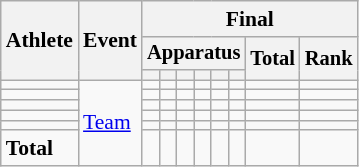<table class="wikitable" style="font-size:90%">
<tr>
<th rowspan=3>Athlete</th>
<th rowspan=3>Event</th>
<th colspan =8>Final</th>
</tr>
<tr style="font-size:95%">
<th colspan=6>Apparatus</th>
<th rowspan=2>Total</th>
<th rowspan=2>Rank</th>
</tr>
<tr style="font-size:95%">
<th></th>
<th></th>
<th></th>
<th></th>
<th></th>
<th></th>
</tr>
<tr align=center>
<td align=left></td>
<td style="text-align:left;" rowspan="6"><a href='#'>Team</a></td>
<td></td>
<td></td>
<td></td>
<td></td>
<td></td>
<td></td>
<td></td>
<td></td>
</tr>
<tr align=center>
<td align=left></td>
<td></td>
<td></td>
<td></td>
<td></td>
<td></td>
<td></td>
<td></td>
<td></td>
</tr>
<tr align=center>
<td align=left></td>
<td></td>
<td></td>
<td></td>
<td></td>
<td></td>
<td></td>
<td></td>
<td></td>
</tr>
<tr align=center>
<td align=left></td>
<td></td>
<td></td>
<td></td>
<td></td>
<td></td>
<td></td>
<td></td>
<td></td>
</tr>
<tr align=center>
<td align=left></td>
<td></td>
<td></td>
<td></td>
<td></td>
<td></td>
<td></td>
<td></td>
<td></td>
</tr>
<tr align=center>
<td align=left><strong>Total</strong></td>
<td></td>
<td></td>
<td></td>
<td></td>
<td></td>
<td></td>
<td></td>
<td></td>
</tr>
</table>
